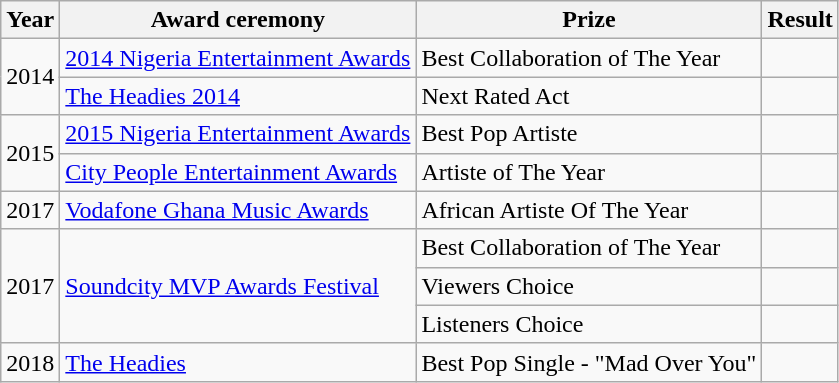<table class ="wikitable">
<tr>
<th>Year</th>
<th>Award ceremony</th>
<th>Prize</th>
<th>Result</th>
</tr>
<tr>
<td rowspan="2">2014</td>
<td><a href='#'>2014 Nigeria Entertainment Awards</a></td>
<td>Best Collaboration of The Year</td>
<td></td>
</tr>
<tr>
<td><a href='#'>The Headies 2014</a></td>
<td>Next Rated Act</td>
<td></td>
</tr>
<tr>
<td rowspan="2">2015</td>
<td><a href='#'>2015 Nigeria Entertainment Awards</a></td>
<td>Best Pop Artiste</td>
<td></td>
</tr>
<tr>
<td><a href='#'>City People Entertainment Awards</a></td>
<td>Artiste of The Year</td>
<td></td>
</tr>
<tr>
<td rowspan="1">2017</td>
<td><a href='#'>Vodafone Ghana Music Awards</a></td>
<td>African Artiste Of The Year</td>
<td></td>
</tr>
<tr>
<td rowspan="3">2017</td>
<td rowspan="3"><a href='#'>Soundcity MVP Awards Festival</a></td>
<td>Best Collaboration of The Year</td>
<td></td>
</tr>
<tr>
<td>Viewers Choice</td>
<td></td>
</tr>
<tr>
<td>Listeners Choice</td>
<td></td>
</tr>
<tr>
<td rowspan="3">2018</td>
<td rowspan="3"><a href='#'>The Headies</a></td>
<td>Best Pop Single - "Mad Over You"</td>
<td></td>
</tr>
</table>
